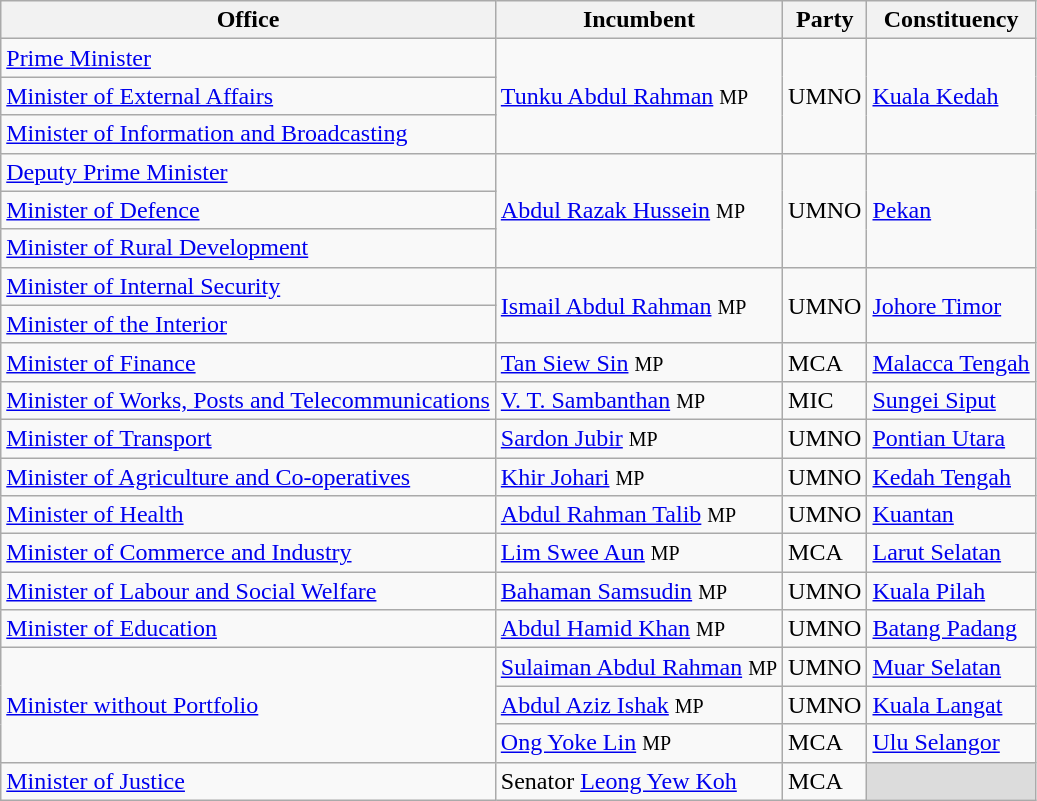<table class="sortable wikitable">
<tr>
<th>Office</th>
<th>Incumbent</th>
<th>Party</th>
<th>Constituency</th>
</tr>
<tr>
<td><a href='#'>Prime Minister</a></td>
<td rowspan=3><a href='#'>Tunku Abdul Rahman</a> <small>MP</small></td>
<td rowspan=3>UMNO</td>
<td rowspan=3><a href='#'>Kuala Kedah</a></td>
</tr>
<tr>
<td><a href='#'>Minister of External Affairs</a></td>
</tr>
<tr>
<td><a href='#'>Minister of Information and Broadcasting</a></td>
</tr>
<tr>
<td><a href='#'>Deputy Prime Minister</a></td>
<td rowspan=3><a href='#'>Abdul Razak Hussein</a> <small>MP</small></td>
<td rowspan=3>UMNO</td>
<td rowspan=3><a href='#'>Pekan</a></td>
</tr>
<tr>
<td><a href='#'>Minister of Defence</a></td>
</tr>
<tr>
<td><a href='#'>Minister of Rural Development</a></td>
</tr>
<tr>
<td><a href='#'>Minister of Internal Security</a></td>
<td rowspan=2><a href='#'>Ismail Abdul Rahman</a> <small>MP</small></td>
<td rowspan=2>UMNO</td>
<td rowspan=2><a href='#'>Johore Timor</a></td>
</tr>
<tr>
<td><a href='#'>Minister of the Interior</a></td>
</tr>
<tr>
<td><a href='#'>Minister of Finance</a></td>
<td><a href='#'>Tan Siew Sin</a> <small>MP</small></td>
<td>MCA</td>
<td><a href='#'>Malacca Tengah</a></td>
</tr>
<tr>
<td><a href='#'>Minister of Works, Posts and Telecommunications</a></td>
<td><a href='#'>V. T. Sambanthan</a> <small>MP</small></td>
<td>MIC</td>
<td><a href='#'>Sungei Siput</a></td>
</tr>
<tr>
<td><a href='#'>Minister of Transport</a></td>
<td><a href='#'>Sardon Jubir</a> <small>MP</small></td>
<td>UMNO</td>
<td><a href='#'>Pontian Utara</a></td>
</tr>
<tr>
<td><a href='#'>Minister of Agriculture and Co-operatives</a></td>
<td><a href='#'>Khir Johari</a> <small>MP</small></td>
<td>UMNO</td>
<td><a href='#'>Kedah Tengah</a></td>
</tr>
<tr>
<td><a href='#'>Minister of Health</a></td>
<td><a href='#'>Abdul Rahman Talib</a> <small>MP</small></td>
<td>UMNO</td>
<td><a href='#'>Kuantan</a></td>
</tr>
<tr>
<td><a href='#'>Minister of Commerce and Industry</a></td>
<td><a href='#'>Lim Swee Aun</a> <small>MP</small></td>
<td>MCA</td>
<td><a href='#'>Larut Selatan</a></td>
</tr>
<tr>
<td><a href='#'>Minister of Labour and Social Welfare</a></td>
<td><a href='#'>Bahaman Samsudin</a> <small>MP</small></td>
<td>UMNO</td>
<td><a href='#'>Kuala Pilah</a></td>
</tr>
<tr>
<td><a href='#'>Minister of Education</a></td>
<td><a href='#'>Abdul Hamid Khan</a> <small>MP</small></td>
<td>UMNO</td>
<td><a href='#'>Batang Padang</a></td>
</tr>
<tr>
<td rowspan=3><a href='#'>Minister without Portfolio</a></td>
<td><a href='#'>Sulaiman Abdul Rahman</a> <small>MP</small></td>
<td>UMNO</td>
<td><a href='#'>Muar Selatan</a></td>
</tr>
<tr>
<td><a href='#'>Abdul Aziz Ishak</a> <small>MP</small></td>
<td>UMNO</td>
<td><a href='#'>Kuala Langat</a></td>
</tr>
<tr>
<td><a href='#'>Ong Yoke Lin</a> <small>MP</small></td>
<td>MCA</td>
<td><a href='#'>Ulu Selangor</a></td>
</tr>
<tr>
<td><a href='#'>Minister of Justice</a></td>
<td>Senator <a href='#'>Leong Yew Koh</a></td>
<td>MCA</td>
<td bgcolor=dcdcdc></td>
</tr>
</table>
